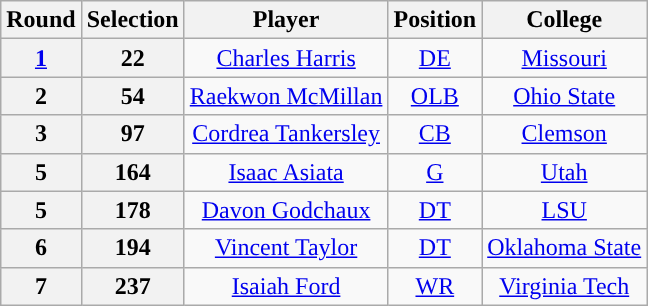<table class="wikitable" style="text-align:center">
<tr>
<th>Round</th>
<th>Selection</th>
<th>Player</th>
<th>Position</th>
<th>College</th>
</tr>
<tr>
<th><a href='#'>1</a></th>
<th>22</th>
<td><a href='#'>Charles Harris</a></td>
<td><a href='#'>DE</a></td>
<td><a href='#'>Missouri</a></td>
</tr>
<tr>
<th>2</th>
<th>54</th>
<td><a href='#'>Raekwon McMillan</a></td>
<td><a href='#'>OLB</a></td>
<td><a href='#'>Ohio State</a></td>
</tr>
<tr>
<th>3</th>
<th>97</th>
<td><a href='#'>Cordrea Tankersley</a></td>
<td><a href='#'>CB</a></td>
<td><a href='#'>Clemson</a></td>
</tr>
<tr>
<th>5</th>
<th>164</th>
<td><a href='#'>Isaac Asiata</a></td>
<td><a href='#'>G</a></td>
<td><a href='#'>Utah</a></td>
</tr>
<tr>
<th>5</th>
<th>178</th>
<td><a href='#'>Davon Godchaux</a></td>
<td><a href='#'>DT</a></td>
<td><a href='#'>LSU</a></td>
</tr>
<tr>
<th>6</th>
<th>194</th>
<td><a href='#'>Vincent Taylor</a></td>
<td><a href='#'>DT</a></td>
<td><a href='#'>Oklahoma State</a></td>
</tr>
<tr>
<th>7</th>
<th>237</th>
<td><a href='#'>Isaiah Ford</a></td>
<td><a href='#'>WR</a></td>
<td><a href='#'>Virginia Tech</a></td>
</tr>
</table>
